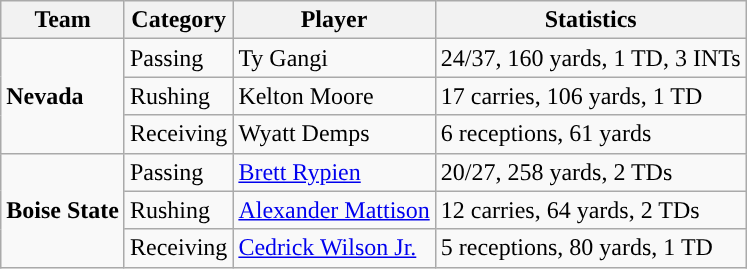<table class="wikitable" style="float: left;">
<tr>
<th>Team</th>
<th>Category</th>
<th>Player</th>
<th>Statistics</th>
</tr>
<tr>
<td rowspan=3><strong>Nevada</strong></td>
<td>Passing</td>
<td>Ty Gangi</td>
<td>24/37, 160 yards, 1 TD, 3 INTs</td>
</tr>
<tr>
<td>Rushing</td>
<td>Kelton Moore</td>
<td>17 carries, 106 yards, 1 TD</td>
</tr>
<tr>
<td>Receiving</td>
<td>Wyatt Demps</td>
<td>6 receptions, 61 yards</td>
</tr>
<tr>
<td rowspan=3><strong>Boise State</strong></td>
<td>Passing</td>
<td><a href='#'>Brett Rypien</a></td>
<td>20/27, 258 yards, 2 TDs</td>
</tr>
<tr>
<td>Rushing</td>
<td><a href='#'>Alexander Mattison</a></td>
<td>12 carries, 64 yards, 2 TDs</td>
</tr>
<tr>
<td>Receiving</td>
<td><a href='#'>Cedrick Wilson Jr.</a></td>
<td>5 receptions, 80 yards, 1 TD</td>
</tr>
</table>
